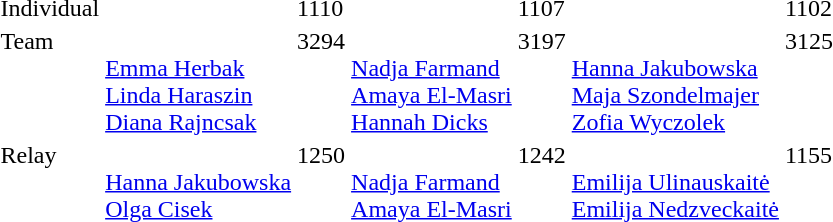<table>
<tr style="vertical-align:top;">
<td>Individual</td>
<td></td>
<td>1110</td>
<td></td>
<td>1107</td>
<td></td>
<td>1102</td>
</tr>
<tr style="vertical-align:top;">
<td>Team</td>
<td><br><a href='#'>Emma Herbak</a><br><a href='#'>Linda Haraszin</a><br><a href='#'>Diana Rajncsak</a></td>
<td>3294</td>
<td><br><a href='#'>Nadja Farmand</a><br><a href='#'>Amaya El-Masri</a><br><a href='#'>Hannah Dicks</a></td>
<td>3197</td>
<td><br><a href='#'>Hanna Jakubowska</a><br><a href='#'>Maja Szondelmajer</a><br><a href='#'>Zofia Wyczolek</a></td>
<td>3125</td>
</tr>
<tr style="vertical-align:top;">
<td>Relay</td>
<td><br><a href='#'>Hanna Jakubowska</a><br><a href='#'>Olga Cisek</a></td>
<td>1250</td>
<td><br><a href='#'>Nadja Farmand</a><br><a href='#'>Amaya El-Masri</a></td>
<td>1242</td>
<td><br><a href='#'>Emilija Ulinauskaitė</a><br><a href='#'>Emilija Nedzveckaitė</a></td>
<td>1155</td>
</tr>
</table>
